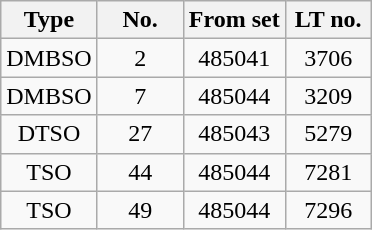<table class="wikitable" style="margin:1em auto;">
<tr>
<th>Type</th>
<th>No.</th>
<th>From set</th>
<th>LT no.</th>
</tr>
<tr align=center>
<td>DMBSO</td>
<td width=50>2</td>
<td>485041</td>
<td width=50>3706</td>
</tr>
<tr align=center>
<td>DMBSO</td>
<td>7</td>
<td>485044</td>
<td>3209</td>
</tr>
<tr align=center>
<td>DTSO</td>
<td>27</td>
<td>485043</td>
<td>5279</td>
</tr>
<tr align=center>
<td>TSO</td>
<td>44</td>
<td>485044</td>
<td>7281</td>
</tr>
<tr align=center>
<td>TSO</td>
<td>49</td>
<td>485044</td>
<td>7296</td>
</tr>
</table>
